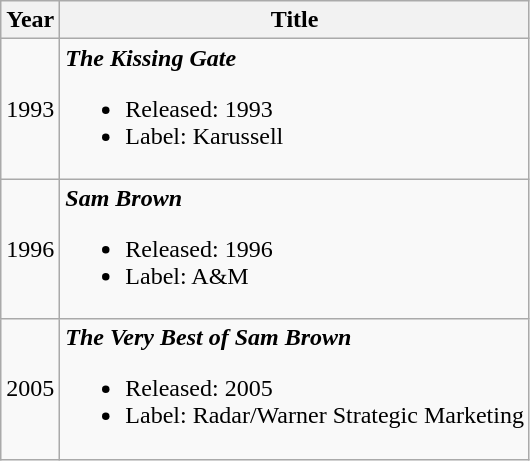<table class="wikitable">
<tr>
<th scope="col">Year</th>
<th scope="col">Title</th>
</tr>
<tr>
<td style="text-align:center;">1993</td>
<td><strong><em>The Kissing Gate</em></strong><br><ul><li>Released: 1993</li><li>Label: Karussell</li></ul></td>
</tr>
<tr>
<td style="text-align:center;">1996</td>
<td><strong><em>Sam Brown</em></strong><br><ul><li>Released: 1996</li><li>Label: A&M</li></ul></td>
</tr>
<tr>
<td style="text-align:center;">2005</td>
<td><strong><em>The Very Best of Sam Brown</em></strong><br><ul><li>Released: 2005</li><li>Label: Radar/Warner Strategic Marketing</li></ul></td>
</tr>
</table>
